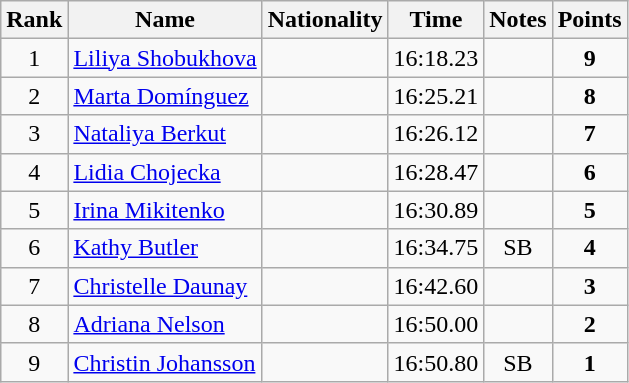<table class="wikitable sortable" style="text-align:center">
<tr>
<th>Rank</th>
<th>Name</th>
<th>Nationality</th>
<th>Time</th>
<th>Notes</th>
<th>Points</th>
</tr>
<tr>
<td>1</td>
<td align=left><a href='#'>Liliya Shobukhova</a></td>
<td align=left></td>
<td>16:18.23</td>
<td></td>
<td><strong>9</strong></td>
</tr>
<tr>
<td>2</td>
<td align=left><a href='#'>Marta Domínguez</a></td>
<td align=left></td>
<td>16:25.21</td>
<td></td>
<td><strong>8</strong></td>
</tr>
<tr>
<td>3</td>
<td align=left><a href='#'>Nataliya Berkut</a></td>
<td align=left></td>
<td>16:26.12</td>
<td></td>
<td><strong>7</strong></td>
</tr>
<tr>
<td>4</td>
<td align=left><a href='#'>Lidia Chojecka</a></td>
<td align=left></td>
<td>16:28.47</td>
<td></td>
<td><strong>6</strong></td>
</tr>
<tr>
<td>5</td>
<td align=left><a href='#'>Irina Mikitenko</a></td>
<td align=left></td>
<td>16:30.89</td>
<td></td>
<td><strong>5</strong></td>
</tr>
<tr>
<td>6</td>
<td align=left><a href='#'>Kathy Butler</a></td>
<td align=left></td>
<td>16:34.75</td>
<td>SB</td>
<td><strong>4</strong></td>
</tr>
<tr>
<td>7</td>
<td align=left><a href='#'>Christelle Daunay</a></td>
<td align=left></td>
<td>16:42.60</td>
<td></td>
<td><strong>3</strong></td>
</tr>
<tr>
<td>8</td>
<td align=left><a href='#'>Adriana Nelson</a></td>
<td align=left></td>
<td>16:50.00</td>
<td></td>
<td><strong>2</strong></td>
</tr>
<tr>
<td>9</td>
<td align=left><a href='#'>Christin Johansson</a></td>
<td align=left></td>
<td>16:50.80</td>
<td>SB</td>
<td><strong>1</strong></td>
</tr>
</table>
